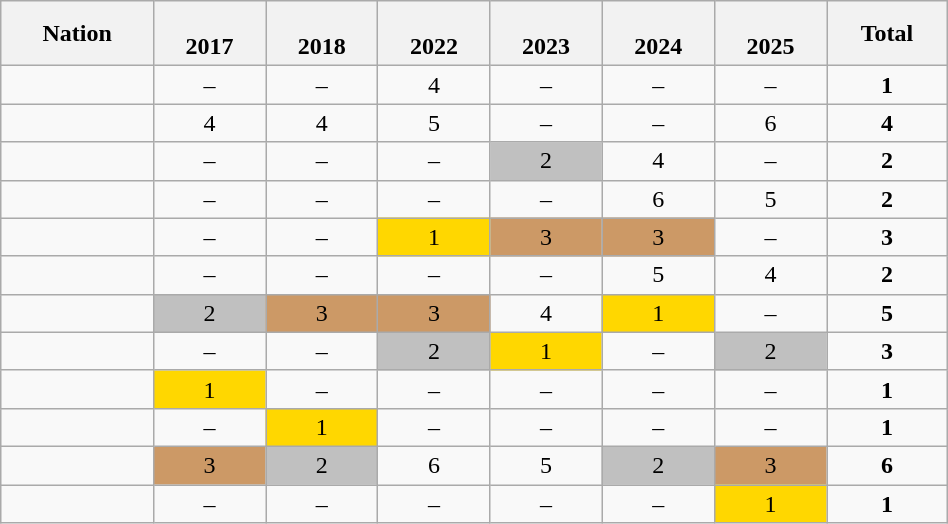<table class="wikitable" style="text-align:center" width="50%" valign="top" |>
<tr>
<th>Nation</th>
<th><br>2017<br></th>
<th><br>2018<br></th>
<th><br>2022<br></th>
<th><br>2023<br></th>
<th><br>2024<br></th>
<th><br>2025<br></th>
<th>Total</th>
</tr>
<tr>
<td align=left></td>
<td>–</td>
<td>–</td>
<td>4</td>
<td>–</td>
<td>–</td>
<td>–</td>
<td><strong>1</strong></td>
</tr>
<tr>
<td align=left></td>
<td>4</td>
<td>4</td>
<td>5</td>
<td>–</td>
<td>–</td>
<td>6</td>
<td><strong>4</strong></td>
</tr>
<tr>
<td align=left></td>
<td>–</td>
<td>–</td>
<td>–</td>
<td bgcolor=silver>2</td>
<td>4</td>
<td>–</td>
<td><strong>2</strong></td>
</tr>
<tr>
<td align=left></td>
<td>–</td>
<td>–</td>
<td>–</td>
<td>–</td>
<td>6</td>
<td>5</td>
<td><strong>2</strong></td>
</tr>
<tr>
<td align=left></td>
<td>–</td>
<td>–</td>
<td bgcolor=gold>1</td>
<td bgcolor=cc9966>3</td>
<td bgcolor=cc9966>3</td>
<td>–</td>
<td><strong>3</strong></td>
</tr>
<tr>
<td align=left></td>
<td>–</td>
<td>–</td>
<td>–</td>
<td>–</td>
<td>5</td>
<td>4</td>
<td><strong>2</strong></td>
</tr>
<tr>
<td align=left></td>
<td bgcolor=silver>2</td>
<td bgcolor=cc9966>3</td>
<td bgcolor=cc9966>3</td>
<td>4</td>
<td bgcolor=gold>1</td>
<td>–</td>
<td><strong>5</strong></td>
</tr>
<tr>
<td align=left></td>
<td>–</td>
<td>–</td>
<td bgcolor=silver>2</td>
<td bgcolor=gold>1</td>
<td>–</td>
<td bgcolor=silver>2</td>
<td><strong>3</strong></td>
</tr>
<tr>
<td align=left></td>
<td bgcolor=gold>1</td>
<td>–</td>
<td>–</td>
<td>–</td>
<td>–</td>
<td>–</td>
<td><strong>1</strong></td>
</tr>
<tr>
<td align=left></td>
<td>–</td>
<td bgcolor=gold>1</td>
<td>–</td>
<td>–</td>
<td>–</td>
<td>–</td>
<td><strong>1</strong></td>
</tr>
<tr>
<td align=left></td>
<td bgcolor=cc9966>3</td>
<td bgcolor=silver>2</td>
<td>6</td>
<td>5</td>
<td bgcolor=silver>2</td>
<td bgcolor=cc9966>3</td>
<td><strong>6</strong></td>
</tr>
<tr>
<td align=left></td>
<td>–</td>
<td>–</td>
<td>–</td>
<td>–</td>
<td>–</td>
<td bgcolor=gold>1</td>
<td><strong>1</strong></td>
</tr>
</table>
